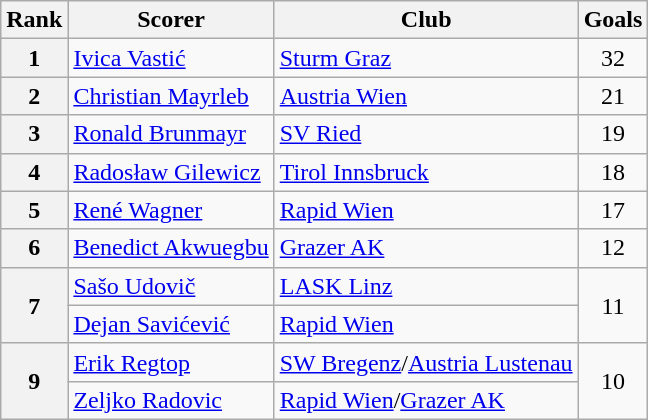<table class="wikitable" style="text-align:center">
<tr>
<th>Rank</th>
<th>Scorer</th>
<th>Club</th>
<th>Goals</th>
</tr>
<tr>
<th>1</th>
<td align="left"> <a href='#'>Ivica Vastić</a></td>
<td align="left"><a href='#'>Sturm Graz</a></td>
<td>32</td>
</tr>
<tr>
<th>2</th>
<td align="left"> <a href='#'>Christian Mayrleb</a></td>
<td align="left"><a href='#'>Austria Wien</a></td>
<td>21</td>
</tr>
<tr>
<th>3</th>
<td align="left"> <a href='#'>Ronald Brunmayr</a></td>
<td align="left"><a href='#'>SV Ried</a></td>
<td>19</td>
</tr>
<tr>
<th>4</th>
<td align="left"> <a href='#'>Radosław Gilewicz</a></td>
<td align="left"><a href='#'>Tirol Innsbruck</a></td>
<td>18</td>
</tr>
<tr>
<th>5</th>
<td align="left"> <a href='#'>René Wagner</a></td>
<td align="left"><a href='#'>Rapid Wien</a></td>
<td>17</td>
</tr>
<tr>
<th>6</th>
<td align="left"> <a href='#'>Benedict Akwuegbu</a></td>
<td align="left"><a href='#'>Grazer AK</a></td>
<td>12</td>
</tr>
<tr>
<th rowspan="2">7</th>
<td align="left"> <a href='#'>Sašo Udovič</a></td>
<td align="left"><a href='#'>LASK Linz</a></td>
<td rowspan="2">11</td>
</tr>
<tr>
<td align="left"> <a href='#'>Dejan Savićević</a></td>
<td align="left"><a href='#'>Rapid Wien</a></td>
</tr>
<tr>
<th rowspan="2">9</th>
<td align="left"> <a href='#'>Erik Regtop</a></td>
<td align="left"><a href='#'>SW Bregenz</a>/<a href='#'>Austria Lustenau</a></td>
<td rowspan="2">10</td>
</tr>
<tr>
<td align="left"> <a href='#'>Zeljko Radovic</a></td>
<td align="left"><a href='#'>Rapid Wien</a>/<a href='#'>Grazer AK</a></td>
</tr>
</table>
